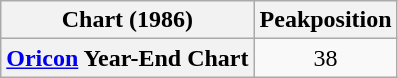<table class="wikitable plainrowheaders" style="text-align:center;">
<tr>
<th>Chart (1986)</th>
<th>Peakposition</th>
</tr>
<tr>
<th scope="row"><a href='#'>Oricon</a> Year-End Chart</th>
<td>38</td>
</tr>
</table>
